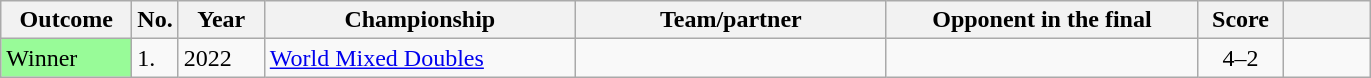<table class="wikitable">
<tr>
<th scope="col" style="width:80px;">Outcome</th>
<th scope="col" style="width:20px;">No.</th>
<th scope="col" style="width:50px;">Year</th>
<th scope="col" style="width:200px;">Championship</th>
<th scope="col" style="width:200px;">Team/partner</th>
<th scope="col" style="width:200px;">Opponent in the final</th>
<th scope="col" style="width:50px;">Score</th>
<th scope="col" style="width:50px;"></th>
</tr>
<tr>
<td style="background:#98fb98;">Winner</td>
<td>1.</td>
<td>2022</td>
<td><a href='#'>World Mixed Doubles</a></td>
<td></td>
<td><br></td>
<td align="center">4–2</td>
<td></td>
</tr>
</table>
